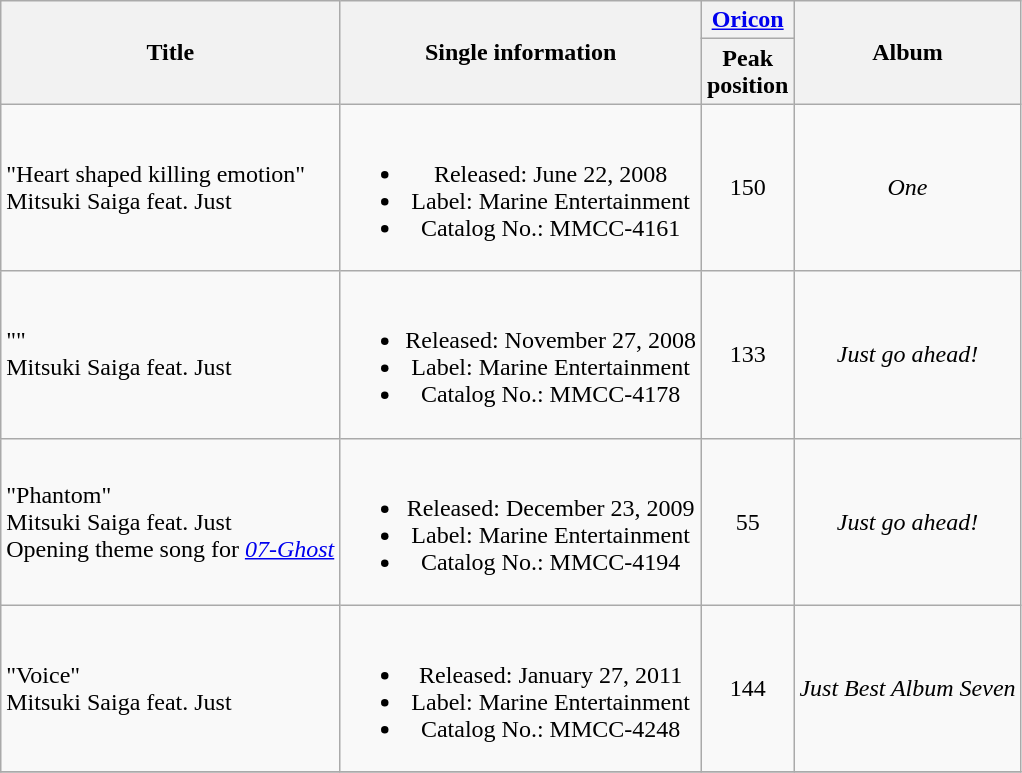<table class="wikitable plainrowheaders" style="text-align:center">
<tr>
<th rowspan=2; style=>Title</th>
<th rowspan=2;>Single information</th>
<th colspan=1; style=><a href='#'>Oricon</a></th>
<th rowspan=2;>Album</th>
</tr>
<tr>
<th style=>Peak<br>position</th>
</tr>
<tr>
<td align=left>"Heart shaped killing emotion"<br>Mitsuki Saiga feat. Just</td>
<td><br><ul><li>Released: June 22, 2008</li><li>Label: Marine Entertainment</li><li>Catalog No.: MMCC-4161</li></ul></td>
<td>150</td>
<td><em>One</em></td>
</tr>
<tr>
<td align=left>""<br>Mitsuki Saiga feat. Just</td>
<td><br><ul><li>Released: November 27, 2008</li><li>Label: Marine Entertainment</li><li>Catalog No.: MMCC-4178</li></ul></td>
<td>133</td>
<td><em>Just go ahead!</em></td>
</tr>
<tr>
<td align=left>"Phantom"<br>Mitsuki Saiga feat. Just<br>Opening theme song for <em><a href='#'>07-Ghost</a></em></td>
<td><br><ul><li>Released: December 23, 2009</li><li>Label: Marine Entertainment</li><li>Catalog No.: MMCC-4194</li></ul></td>
<td>55</td>
<td><em>Just go ahead!</em></td>
</tr>
<tr>
<td align=left>"Voice"<br>Mitsuki Saiga feat. Just</td>
<td><br><ul><li>Released: January 27, 2011</li><li>Label: Marine Entertainment</li><li>Catalog No.: MMCC-4248</li></ul></td>
<td>144</td>
<td><em>Just Best Album Seven</em></td>
</tr>
<tr>
</tr>
</table>
